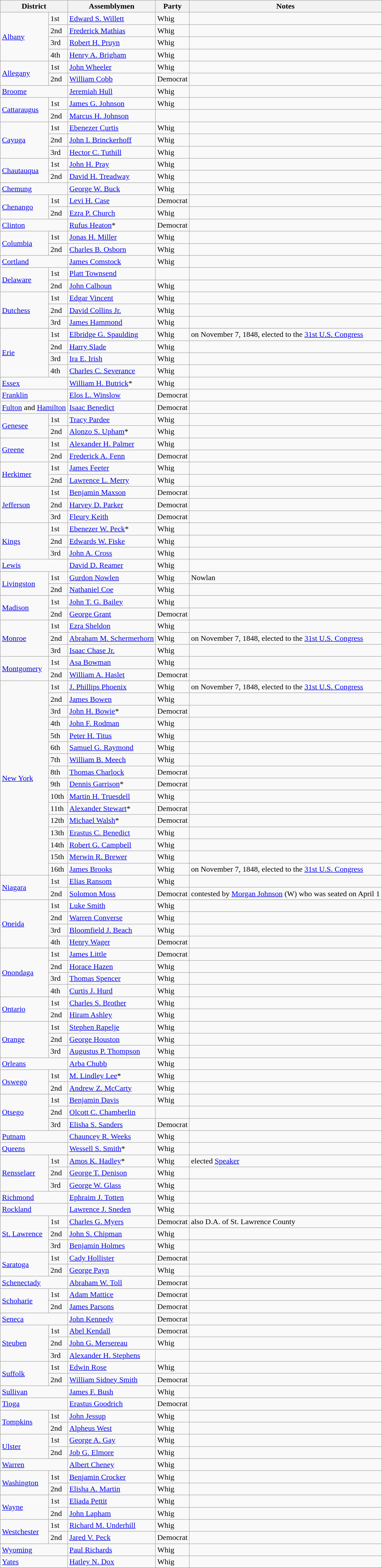<table class=wikitable>
<tr>
<th colspan="2">District</th>
<th>Assemblymen</th>
<th>Party</th>
<th>Notes</th>
</tr>
<tr>
<td rowspan="4"><a href='#'>Albany</a></td>
<td>1st</td>
<td><a href='#'>Edward S. Willett</a></td>
<td>Whig</td>
<td></td>
</tr>
<tr>
<td>2nd</td>
<td><a href='#'>Frederick Mathias</a></td>
<td>Whig</td>
<td></td>
</tr>
<tr>
<td>3rd</td>
<td><a href='#'>Robert H. Pruyn</a></td>
<td>Whig</td>
<td></td>
</tr>
<tr>
<td>4th</td>
<td><a href='#'>Henry A. Brigham</a></td>
<td>Whig</td>
<td></td>
</tr>
<tr>
<td rowspan="2"><a href='#'>Allegany</a></td>
<td>1st</td>
<td><a href='#'>John Wheeler</a></td>
<td>Whig</td>
<td></td>
</tr>
<tr>
<td>2nd</td>
<td><a href='#'>William Cobb</a></td>
<td>Democrat</td>
<td></td>
</tr>
<tr>
<td colspan="2"><a href='#'>Broome</a></td>
<td><a href='#'>Jeremiah Hull</a></td>
<td>Whig</td>
<td></td>
</tr>
<tr>
<td rowspan="2"><a href='#'>Cattaraugus</a></td>
<td>1st</td>
<td><a href='#'>James G. Johnson</a></td>
<td>Whig</td>
<td></td>
</tr>
<tr>
<td>2nd</td>
<td><a href='#'>Marcus H. Johnson</a></td>
<td></td>
<td></td>
</tr>
<tr>
<td rowspan="3"><a href='#'>Cayuga</a></td>
<td>1st</td>
<td><a href='#'>Ebenezer Curtis</a></td>
<td>Whig</td>
<td></td>
</tr>
<tr>
<td>2nd</td>
<td><a href='#'>John I. Brinckerhoff</a></td>
<td>Whig</td>
<td></td>
</tr>
<tr>
<td>3rd</td>
<td><a href='#'>Hector C. Tuthill</a></td>
<td>Whig</td>
<td></td>
</tr>
<tr>
<td rowspan="2"><a href='#'>Chautauqua</a></td>
<td>1st</td>
<td><a href='#'>John H. Pray</a></td>
<td>Whig</td>
<td></td>
</tr>
<tr>
<td>2nd</td>
<td><a href='#'>David H. Treadway</a></td>
<td>Whig</td>
<td></td>
</tr>
<tr>
<td colspan="2"><a href='#'>Chemung</a></td>
<td><a href='#'>George W. Buck</a></td>
<td>Whig</td>
<td></td>
</tr>
<tr>
<td rowspan="2"><a href='#'>Chenango</a></td>
<td>1st</td>
<td><a href='#'>Levi H. Case</a></td>
<td>Democrat</td>
<td></td>
</tr>
<tr>
<td>2nd</td>
<td><a href='#'>Ezra P. Church</a></td>
<td>Whig</td>
<td></td>
</tr>
<tr>
<td colspan="2"><a href='#'>Clinton</a></td>
<td><a href='#'>Rufus Heaton</a>*</td>
<td>Democrat</td>
<td></td>
</tr>
<tr>
<td rowspan="2"><a href='#'>Columbia</a></td>
<td>1st</td>
<td><a href='#'>Jonas H. Miller</a></td>
<td>Whig</td>
<td></td>
</tr>
<tr>
<td>2nd</td>
<td><a href='#'>Charles B. Osborn</a></td>
<td>Whig</td>
<td></td>
</tr>
<tr>
<td colspan="2"><a href='#'>Cortland</a></td>
<td><a href='#'>James Comstock</a></td>
<td>Whig</td>
<td></td>
</tr>
<tr>
<td rowspan="2"><a href='#'>Delaware</a></td>
<td>1st</td>
<td><a href='#'>Platt Townsend</a></td>
<td></td>
<td></td>
</tr>
<tr>
<td>2nd</td>
<td><a href='#'>John Calhoun</a></td>
<td>Whig</td>
<td></td>
</tr>
<tr>
<td rowspan="3"><a href='#'>Dutchess</a></td>
<td>1st</td>
<td><a href='#'>Edgar Vincent</a></td>
<td>Whig</td>
<td></td>
</tr>
<tr>
<td>2nd</td>
<td><a href='#'>David Collins Jr.</a></td>
<td>Whig</td>
<td></td>
</tr>
<tr>
<td>3rd</td>
<td><a href='#'>James Hammond</a></td>
<td>Whig</td>
<td></td>
</tr>
<tr>
<td rowspan="4"><a href='#'>Erie</a></td>
<td>1st</td>
<td><a href='#'>Elbridge G. Spaulding</a></td>
<td>Whig</td>
<td>on November 7, 1848, elected to the <a href='#'>31st U.S. Congress</a></td>
</tr>
<tr>
<td>2nd</td>
<td><a href='#'>Harry Slade</a></td>
<td>Whig</td>
<td></td>
</tr>
<tr>
<td>3rd</td>
<td><a href='#'>Ira E. Irish</a></td>
<td>Whig</td>
<td></td>
</tr>
<tr>
<td>4th</td>
<td><a href='#'>Charles C. Severance</a></td>
<td>Whig</td>
<td></td>
</tr>
<tr>
<td colspan="2"><a href='#'>Essex</a></td>
<td><a href='#'>William H. Butrick</a>*</td>
<td>Whig</td>
<td></td>
</tr>
<tr>
<td colspan="2"><a href='#'>Franklin</a></td>
<td><a href='#'>Elos L. Winslow</a></td>
<td>Democrat</td>
<td></td>
</tr>
<tr>
<td colspan="2"><a href='#'>Fulton</a> and <a href='#'>Hamilton</a></td>
<td><a href='#'>Isaac Benedict</a></td>
<td>Democrat</td>
<td></td>
</tr>
<tr>
<td rowspan="2"><a href='#'>Genesee</a></td>
<td>1st</td>
<td><a href='#'>Tracy Pardee</a></td>
<td>Whig</td>
<td></td>
</tr>
<tr>
<td>2nd</td>
<td><a href='#'>Alonzo S. Upham</a>*</td>
<td>Whig</td>
<td></td>
</tr>
<tr>
<td rowspan="2"><a href='#'>Greene</a></td>
<td>1st</td>
<td><a href='#'>Alexander H. Palmer</a></td>
<td>Whig</td>
<td></td>
</tr>
<tr>
<td>2nd</td>
<td><a href='#'>Frederick A. Fenn</a></td>
<td>Democrat</td>
<td></td>
</tr>
<tr>
<td rowspan="2"><a href='#'>Herkimer</a></td>
<td>1st</td>
<td><a href='#'>James Feeter</a></td>
<td>Whig</td>
<td></td>
</tr>
<tr>
<td>2nd</td>
<td><a href='#'>Lawrence L. Merry</a></td>
<td>Whig</td>
<td></td>
</tr>
<tr>
<td rowspan="3"><a href='#'>Jefferson</a></td>
<td>1st</td>
<td><a href='#'>Benjamin Maxson</a></td>
<td>Democrat</td>
<td></td>
</tr>
<tr>
<td>2nd</td>
<td><a href='#'>Harvey D. Parker</a></td>
<td>Democrat</td>
<td></td>
</tr>
<tr>
<td>3rd</td>
<td><a href='#'>Fleury Keith</a></td>
<td>Democrat</td>
<td></td>
</tr>
<tr>
<td rowspan="3"><a href='#'>Kings</a></td>
<td>1st</td>
<td><a href='#'>Ebenezer W. Peck</a>*</td>
<td>Whig</td>
<td></td>
</tr>
<tr>
<td>2nd</td>
<td><a href='#'>Edwards W. Fiske</a></td>
<td>Whig</td>
<td></td>
</tr>
<tr>
<td>3rd</td>
<td><a href='#'>John A. Cross</a></td>
<td>Whig</td>
<td></td>
</tr>
<tr>
<td colspan="2"><a href='#'>Lewis</a></td>
<td><a href='#'>David D. Reamer</a></td>
<td>Whig</td>
<td></td>
</tr>
<tr>
<td rowspan="2"><a href='#'>Livingston</a></td>
<td>1st</td>
<td><a href='#'>Gurdon Nowlen</a></td>
<td>Whig</td>
<td>Nowlan</td>
</tr>
<tr>
<td>2nd</td>
<td><a href='#'>Nathaniel Coe</a></td>
<td>Whig</td>
<td></td>
</tr>
<tr>
<td rowspan="2"><a href='#'>Madison</a></td>
<td>1st</td>
<td><a href='#'>John T. G. Bailey</a></td>
<td>Whig</td>
<td></td>
</tr>
<tr>
<td>2nd</td>
<td><a href='#'>George Grant</a></td>
<td>Democrat</td>
<td></td>
</tr>
<tr>
<td rowspan="3"><a href='#'>Monroe</a></td>
<td>1st</td>
<td><a href='#'>Ezra Sheldon</a></td>
<td>Whig</td>
<td></td>
</tr>
<tr>
<td>2nd</td>
<td><a href='#'>Abraham M. Schermerhorn</a></td>
<td>Whig</td>
<td>on November 7, 1848, elected to the <a href='#'>31st U.S. Congress</a></td>
</tr>
<tr>
<td>3rd</td>
<td><a href='#'>Isaac Chase Jr.</a></td>
<td>Whig</td>
<td></td>
</tr>
<tr>
<td rowspan="2"><a href='#'>Montgomery</a></td>
<td>1st</td>
<td><a href='#'>Asa Bowman</a></td>
<td>Whig</td>
<td></td>
</tr>
<tr>
<td>2nd</td>
<td><a href='#'>William A. Haslet</a></td>
<td>Democrat</td>
<td></td>
</tr>
<tr>
<td rowspan="16"><a href='#'>New York</a></td>
<td>1st</td>
<td><a href='#'>J. Phillips Phoenix</a></td>
<td>Whig</td>
<td>on November 7, 1848, elected to the <a href='#'>31st U.S. Congress</a></td>
</tr>
<tr>
<td>2nd</td>
<td><a href='#'>James Bowen</a></td>
<td>Whig</td>
<td></td>
</tr>
<tr>
<td>3rd</td>
<td><a href='#'>John H. Bowie</a>*</td>
<td>Democrat</td>
<td></td>
</tr>
<tr>
<td>4th</td>
<td><a href='#'>John F. Rodman</a></td>
<td>Whig</td>
<td></td>
</tr>
<tr>
<td>5th</td>
<td><a href='#'>Peter H. Titus</a></td>
<td>Whig</td>
<td></td>
</tr>
<tr>
<td>6th</td>
<td><a href='#'>Samuel G. Raymond</a></td>
<td>Whig</td>
<td></td>
</tr>
<tr>
<td>7th</td>
<td><a href='#'>William B. Meech</a></td>
<td>Whig</td>
<td></td>
</tr>
<tr>
<td>8th</td>
<td><a href='#'>Thomas Charlock</a></td>
<td>Democrat</td>
<td></td>
</tr>
<tr>
<td>9th</td>
<td><a href='#'>Dennis Garrison</a>*</td>
<td>Democrat</td>
<td></td>
</tr>
<tr>
<td>10th</td>
<td><a href='#'>Martin H. Truesdell</a></td>
<td>Whig</td>
<td></td>
</tr>
<tr>
<td>11th</td>
<td><a href='#'>Alexander Stewart</a>*</td>
<td>Democrat</td>
<td></td>
</tr>
<tr>
<td>12th</td>
<td><a href='#'>Michael Walsh</a>*</td>
<td>Democrat</td>
<td></td>
</tr>
<tr>
<td>13th</td>
<td><a href='#'>Erastus C. Benedict</a></td>
<td>Whig</td>
<td></td>
</tr>
<tr>
<td>14th</td>
<td><a href='#'>Robert G. Campbell</a></td>
<td>Whig</td>
<td></td>
</tr>
<tr>
<td>15th</td>
<td><a href='#'>Merwin R. Brewer</a></td>
<td>Whig</td>
<td></td>
</tr>
<tr>
<td>16th</td>
<td><a href='#'>James Brooks</a></td>
<td>Whig</td>
<td>on November 7, 1848, elected to the <a href='#'>31st U.S. Congress</a></td>
</tr>
<tr>
<td rowspan="2"><a href='#'>Niagara</a></td>
<td>1st</td>
<td><a href='#'>Elias Ransom</a></td>
<td>Whig</td>
<td></td>
</tr>
<tr>
<td>2nd</td>
<td><a href='#'>Solomon Moss</a></td>
<td>Democrat</td>
<td>contested by <a href='#'>Morgan Johnson</a> (W) who was seated on April 1</td>
</tr>
<tr>
<td rowspan="4"><a href='#'>Oneida</a></td>
<td>1st</td>
<td><a href='#'>Luke Smith</a></td>
<td>Whig</td>
<td></td>
</tr>
<tr>
<td>2nd</td>
<td><a href='#'>Warren Converse</a></td>
<td>Whig</td>
<td></td>
</tr>
<tr>
<td>3rd</td>
<td><a href='#'>Bloomfield J. Beach</a></td>
<td>Whig</td>
<td></td>
</tr>
<tr>
<td>4th</td>
<td><a href='#'>Henry Wager</a></td>
<td>Democrat</td>
<td></td>
</tr>
<tr>
<td rowspan="4"><a href='#'>Onondaga</a></td>
<td>1st</td>
<td><a href='#'>James Little</a></td>
<td>Democrat</td>
<td></td>
</tr>
<tr>
<td>2nd</td>
<td><a href='#'>Horace Hazen</a></td>
<td>Whig</td>
<td></td>
</tr>
<tr>
<td>3rd</td>
<td><a href='#'>Thomas Spencer</a></td>
<td>Whig</td>
<td></td>
</tr>
<tr>
<td>4th</td>
<td><a href='#'>Curtis J. Hurd</a></td>
<td>Whig</td>
<td></td>
</tr>
<tr>
<td rowspan="2"><a href='#'>Ontario</a></td>
<td>1st</td>
<td><a href='#'>Charles S. Brother</a></td>
<td>Whig</td>
<td></td>
</tr>
<tr>
<td>2nd</td>
<td><a href='#'>Hiram Ashley</a></td>
<td>Whig</td>
<td></td>
</tr>
<tr>
<td rowspan="3"><a href='#'>Orange</a></td>
<td>1st</td>
<td><a href='#'>Stephen Rapelje</a></td>
<td>Whig</td>
<td></td>
</tr>
<tr>
<td>2nd</td>
<td><a href='#'>George Houston</a></td>
<td>Whig</td>
<td></td>
</tr>
<tr>
<td>3rd</td>
<td><a href='#'>Augustus P. Thompson</a></td>
<td>Whig</td>
<td></td>
</tr>
<tr>
<td colspan="2"><a href='#'>Orleans</a></td>
<td><a href='#'>Arba Chubb</a></td>
<td>Whig</td>
<td></td>
</tr>
<tr>
<td rowspan="2"><a href='#'>Oswego</a></td>
<td>1st</td>
<td><a href='#'>M. Lindley Lee</a>*</td>
<td>Whig</td>
<td></td>
</tr>
<tr>
<td>2nd</td>
<td><a href='#'>Andrew Z. McCarty</a></td>
<td>Whig</td>
<td></td>
</tr>
<tr>
<td rowspan="3"><a href='#'>Otsego</a></td>
<td>1st</td>
<td><a href='#'>Benjamin Davis</a></td>
<td>Whig</td>
<td></td>
</tr>
<tr>
<td>2nd</td>
<td><a href='#'>Olcott C. Chamberlin</a></td>
<td></td>
<td></td>
</tr>
<tr>
<td>3rd</td>
<td><a href='#'>Elisha S. Sanders</a></td>
<td>Democrat</td>
<td></td>
</tr>
<tr>
<td colspan="2"><a href='#'>Putnam</a></td>
<td><a href='#'>Chauncey R. Weeks</a></td>
<td>Whig</td>
<td></td>
</tr>
<tr>
<td colspan="2"><a href='#'>Queens</a></td>
<td><a href='#'>Wessell S. Smith</a>*</td>
<td>Whig</td>
<td></td>
</tr>
<tr>
<td rowspan="3"><a href='#'>Rensselaer</a></td>
<td>1st</td>
<td><a href='#'>Amos K. Hadley</a>*</td>
<td>Whig</td>
<td>elected <a href='#'>Speaker</a></td>
</tr>
<tr>
<td>2nd</td>
<td><a href='#'>George T. Denison</a></td>
<td>Whig</td>
<td></td>
</tr>
<tr>
<td>3rd</td>
<td><a href='#'>George W. Glass</a></td>
<td>Whig</td>
<td></td>
</tr>
<tr>
<td colspan="2"><a href='#'>Richmond</a></td>
<td><a href='#'>Ephraim J. Totten</a></td>
<td>Whig</td>
<td></td>
</tr>
<tr>
<td colspan="2"><a href='#'>Rockland</a></td>
<td><a href='#'>Lawrence J. Sneden</a></td>
<td>Whig</td>
<td></td>
</tr>
<tr>
<td rowspan="3"><a href='#'>St. Lawrence</a></td>
<td>1st</td>
<td><a href='#'>Charles G. Myers</a></td>
<td>Democrat</td>
<td>also D.A. of St. Lawrence County</td>
</tr>
<tr>
<td>2nd</td>
<td><a href='#'>John S. Chipman</a></td>
<td>Whig</td>
<td></td>
</tr>
<tr>
<td>3rd</td>
<td><a href='#'>Benjamin Holmes</a></td>
<td>Whig</td>
<td></td>
</tr>
<tr>
<td rowspan="2"><a href='#'>Saratoga</a></td>
<td>1st</td>
<td><a href='#'>Cady Hollister</a></td>
<td>Democrat</td>
<td></td>
</tr>
<tr>
<td>2nd</td>
<td><a href='#'>George Payn</a></td>
<td>Whig</td>
<td></td>
</tr>
<tr>
<td colspan="2"><a href='#'>Schenectady</a></td>
<td><a href='#'>Abraham W. Toll</a></td>
<td>Democrat</td>
<td></td>
</tr>
<tr>
<td rowspan="2"><a href='#'>Schoharie</a></td>
<td>1st</td>
<td><a href='#'>Adam Mattice</a></td>
<td>Democrat</td>
<td></td>
</tr>
<tr>
<td>2nd</td>
<td><a href='#'>James Parsons</a></td>
<td>Democrat</td>
<td></td>
</tr>
<tr>
<td colspan="2"><a href='#'>Seneca</a></td>
<td><a href='#'>John Kennedy</a></td>
<td>Democrat</td>
<td></td>
</tr>
<tr>
<td rowspan="3"><a href='#'>Steuben</a></td>
<td>1st</td>
<td><a href='#'>Abel Kendall</a></td>
<td>Democrat</td>
<td></td>
</tr>
<tr>
<td>2nd</td>
<td><a href='#'>John G. Mersereau</a></td>
<td>Whig</td>
<td></td>
</tr>
<tr>
<td>3rd</td>
<td><a href='#'>Alexander H. Stephens</a></td>
<td></td>
<td></td>
</tr>
<tr>
<td rowspan="2"><a href='#'>Suffolk</a></td>
<td>1st</td>
<td><a href='#'>Edwin Rose</a></td>
<td>Whig</td>
<td></td>
</tr>
<tr>
<td>2nd</td>
<td><a href='#'>William Sidney Smith</a></td>
<td>Democrat</td>
<td></td>
</tr>
<tr>
<td colspan="2"><a href='#'>Sullivan</a></td>
<td><a href='#'>James F. Bush</a></td>
<td>Whig</td>
<td></td>
</tr>
<tr>
<td colspan="2"><a href='#'>Tioga</a></td>
<td><a href='#'>Erastus Goodrich</a></td>
<td>Democrat</td>
<td></td>
</tr>
<tr>
<td rowspan="2"><a href='#'>Tompkins</a></td>
<td>1st</td>
<td><a href='#'>John Jessup</a></td>
<td>Whig</td>
<td></td>
</tr>
<tr>
<td>2nd</td>
<td><a href='#'>Alpheus West</a></td>
<td>Whig</td>
<td></td>
</tr>
<tr>
<td rowspan="2"><a href='#'>Ulster</a></td>
<td>1st</td>
<td><a href='#'>George A. Gay</a></td>
<td>Whig</td>
<td></td>
</tr>
<tr>
<td>2nd</td>
<td><a href='#'>Job G. Elmore</a></td>
<td>Whig</td>
<td></td>
</tr>
<tr>
<td colspan="2"><a href='#'>Warren</a></td>
<td><a href='#'>Albert Cheney</a></td>
<td>Whig</td>
<td></td>
</tr>
<tr>
<td rowspan="2"><a href='#'>Washington</a></td>
<td>1st</td>
<td><a href='#'>Benjamin Crocker</a></td>
<td>Whig</td>
<td></td>
</tr>
<tr>
<td>2nd</td>
<td><a href='#'>Elisha A. Martin</a></td>
<td>Whig</td>
<td></td>
</tr>
<tr>
<td rowspan="2"><a href='#'>Wayne</a></td>
<td>1st</td>
<td><a href='#'>Eliada Pettit</a></td>
<td>Whig</td>
<td></td>
</tr>
<tr>
<td>2nd</td>
<td><a href='#'>John Lapham</a></td>
<td>Whig</td>
<td></td>
</tr>
<tr>
<td rowspan="2"><a href='#'>Westchester</a></td>
<td>1st</td>
<td><a href='#'>Richard M. Underhill</a></td>
<td>Whig</td>
<td></td>
</tr>
<tr>
<td>2nd</td>
<td><a href='#'>Jared V. Peck</a></td>
<td>Democrat</td>
<td></td>
</tr>
<tr>
<td colspan="2"><a href='#'>Wyoming</a></td>
<td><a href='#'>Paul Richards</a></td>
<td>Whig</td>
<td></td>
</tr>
<tr>
<td colspan="2"><a href='#'>Yates</a></td>
<td><a href='#'>Hatley N. Dox</a></td>
<td>Whig</td>
<td></td>
</tr>
<tr>
</tr>
</table>
